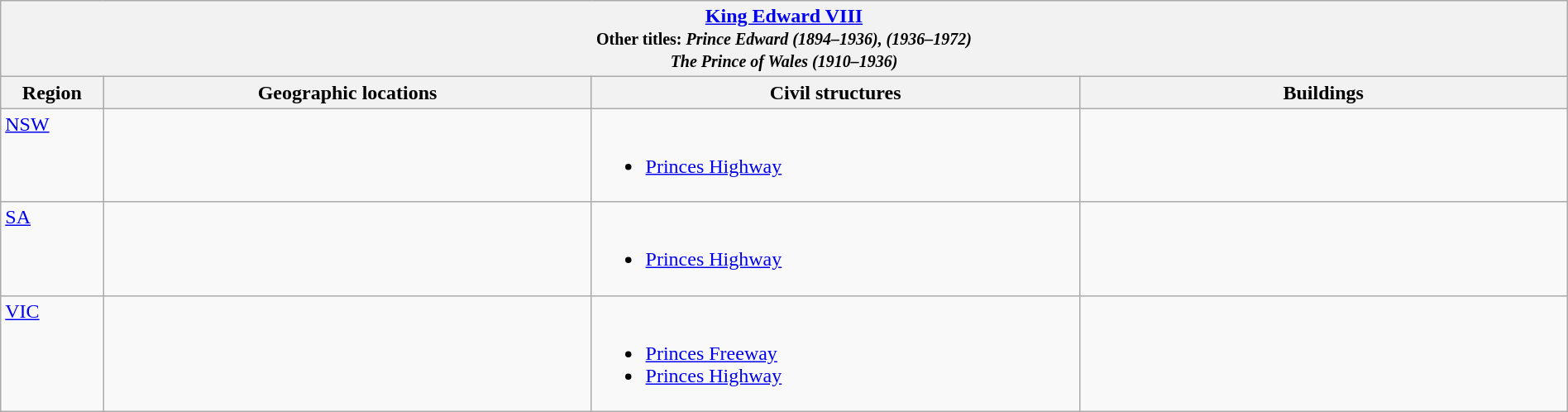<table class="wikitable" width="100%">
<tr>
<th colspan="4"> <a href='#'>King Edward VIII</a><br><small>Other titles: <em>Prince Edward (1894–1936), (1936–1972)</em><br><em>The Prince of Wales (1910–1936)</em></small></th>
</tr>
<tr>
<th width="5%">Region</th>
<th width="23.75%">Geographic locations</th>
<th width="23.75%">Civil structures</th>
<th width="23.75%">Buildings</th>
</tr>
<tr>
<td align=left valign=top> <a href='#'>NSW</a></td>
<td></td>
<td><br><ul><li><a href='#'>Princes Highway</a></li></ul></td>
<td></td>
</tr>
<tr>
<td align=left valign=top> <a href='#'>SA</a></td>
<td></td>
<td><br><ul><li><a href='#'>Princes Highway</a></li></ul></td>
<td></td>
</tr>
<tr>
<td align=left valign=top> <a href='#'>VIC</a></td>
<td></td>
<td><br><ul><li><a href='#'>Princes Freeway</a></li><li><a href='#'>Princes Highway</a></li></ul></td>
<td></td>
</tr>
</table>
